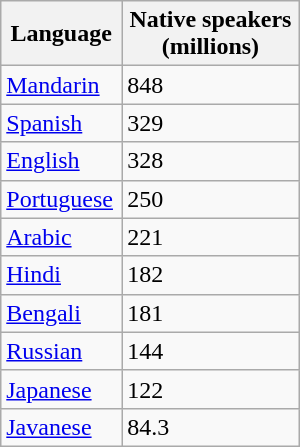<table class="wikitable" style="width: 200px; float: right; margin:10px">
<tr>
<th>Language</th>
<th>Native speakers<br>(millions)</th>
</tr>
<tr>
<td><a href='#'>Mandarin</a></td>
<td>848</td>
</tr>
<tr>
<td><a href='#'>Spanish</a></td>
<td>329</td>
</tr>
<tr>
<td><a href='#'>English</a></td>
<td>328</td>
</tr>
<tr>
<td><a href='#'>Portuguese</a></td>
<td>250</td>
</tr>
<tr>
<td><a href='#'>Arabic</a></td>
<td>221</td>
</tr>
<tr>
<td><a href='#'>Hindi</a></td>
<td>182</td>
</tr>
<tr>
<td><a href='#'>Bengali</a></td>
<td>181</td>
</tr>
<tr>
<td><a href='#'>Russian</a></td>
<td>144</td>
</tr>
<tr>
<td><a href='#'>Japanese</a></td>
<td>122</td>
</tr>
<tr>
<td><a href='#'>Javanese</a></td>
<td>84.3</td>
</tr>
</table>
